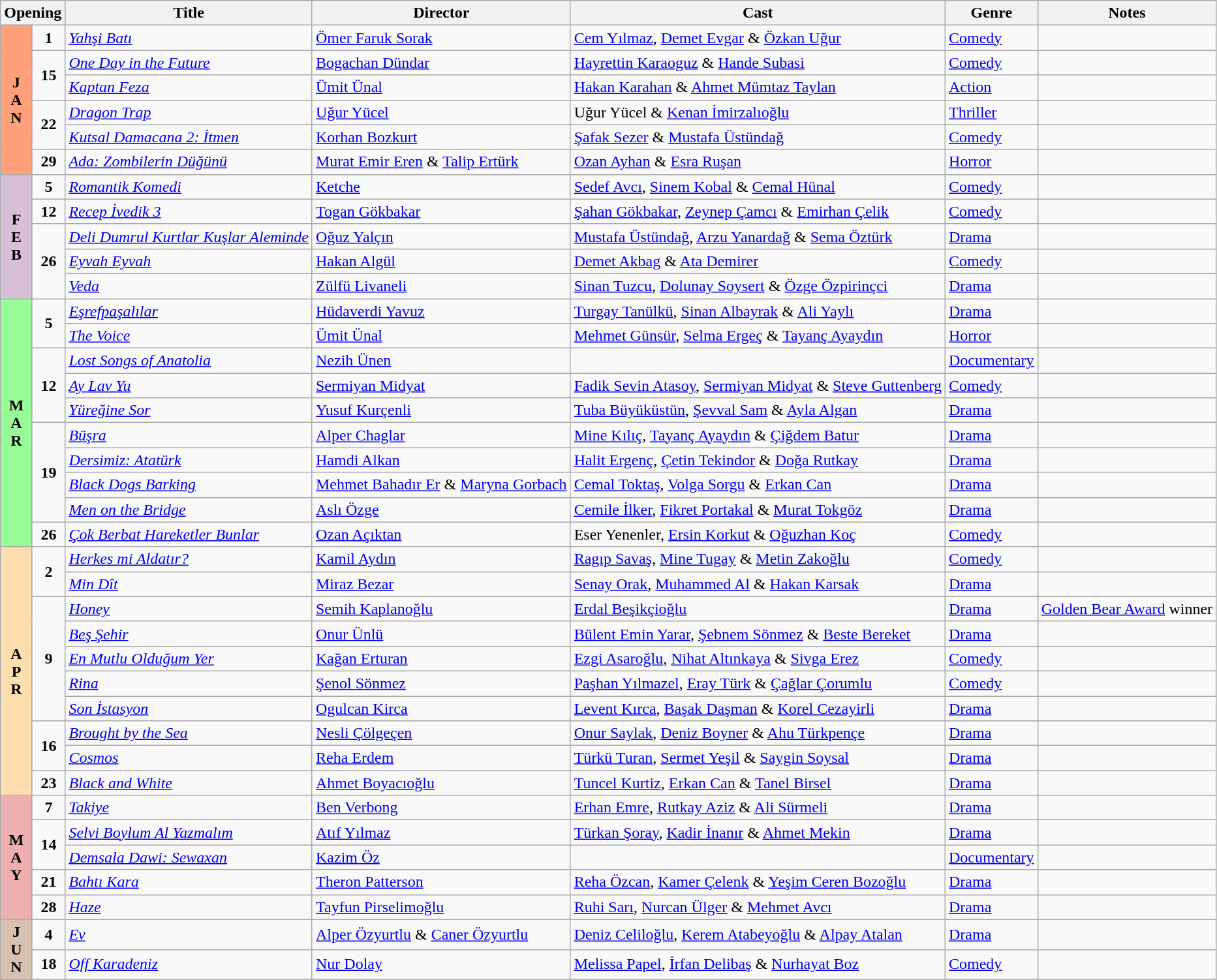<table class="wikitable sortable">
<tr>
<th colspan="2"><strong>Opening</strong></th>
<th><strong>Title</strong></th>
<th><strong>Director</strong></th>
<th><strong>Cast</strong></th>
<th><strong>Genre</strong></th>
<th><strong>Notes</strong></th>
</tr>
<tr January!>
<td rowspan="6" valign="center" align="center" style="background:#FFA07A; textcolor:#000;"><strong>J<br>A<br>N</strong></td>
<td rowspan="1" align="center"><strong>1</strong></td>
<td><em><a href='#'>Yahşi Batı</a></em></td>
<td><a href='#'>Ömer Faruk Sorak</a></td>
<td><a href='#'>Cem Yılmaz</a>, <a href='#'>Demet Evgar</a> & <a href='#'>Özkan Uğur</a></td>
<td><a href='#'>Comedy</a></td>
<td></td>
</tr>
<tr>
<td rowspan="2" align="center"><strong>15</strong></td>
<td><em><a href='#'>One Day in the Future</a></em></td>
<td><a href='#'>Bogachan Dündar</a></td>
<td><a href='#'>Hayrettin Karaoguz</a> & <a href='#'>Hande Subasi</a></td>
<td><a href='#'>Comedy</a></td>
<td></td>
</tr>
<tr>
<td><em><a href='#'>Kaptan Feza</a></em></td>
<td><a href='#'>Ümit Ünal</a></td>
<td><a href='#'>Hakan Karahan</a> & <a href='#'>Ahmet Mümtaz Taylan</a></td>
<td><a href='#'>Action</a></td>
<td></td>
</tr>
<tr>
<td rowspan="2" align="center"><strong>22</strong></td>
<td><em><a href='#'>Dragon Trap</a></em></td>
<td><a href='#'>Uğur Yücel</a></td>
<td>Uğur Yücel & <a href='#'>Kenan İmirzalıoğlu</a></td>
<td><a href='#'>Thriller</a></td>
<td></td>
</tr>
<tr>
<td><em><a href='#'>Kutsal Damacana 2: İtmen</a></em></td>
<td><a href='#'>Korhan Bozkurt</a></td>
<td><a href='#'>Şafak Sezer</a> & <a href='#'>Mustafa Üstündağ</a></td>
<td><a href='#'>Comedy</a></td>
<td></td>
</tr>
<tr>
<td rowspan="1" align="center"><strong>29</strong></td>
<td><em><a href='#'>Ada: Zombilerin Düğünü</a></em></td>
<td><a href='#'>Murat Emir Eren</a> & <a href='#'>Talip Ertürk</a></td>
<td><a href='#'>Ozan Ayhan</a> & <a href='#'>Esra Ruşan</a></td>
<td><a href='#'>Horror</a></td>
<td></td>
</tr>
<tr February!>
<td rowspan="5" valign="center" align="center" style="background:#D8BFD8; textcolor:#000;"><strong>F<br>E<br>B</strong></td>
<td rowspan="1" align="center"><strong>5</strong></td>
<td><em><a href='#'>Romantik Komedi</a></em></td>
<td><a href='#'>Ketche</a></td>
<td><a href='#'>Sedef Avcı</a>, <a href='#'>Sinem Kobal</a> & <a href='#'>Cemal Hünal</a></td>
<td><a href='#'>Comedy</a></td>
<td></td>
</tr>
<tr>
<td rowspan="1" align="center"><strong>12</strong></td>
<td><em><a href='#'>Recep İvedik 3</a></em></td>
<td><a href='#'>Togan Gökbakar</a></td>
<td><a href='#'>Şahan Gökbakar</a>, <a href='#'>Zeynep Çamcı</a> & <a href='#'>Emirhan Çelik</a></td>
<td><a href='#'>Comedy</a></td>
<td></td>
</tr>
<tr>
<td rowspan="3" align="center"><strong>26</strong></td>
<td><em><a href='#'>Deli Dumrul Kurtlar Kuşlar Aleminde</a></em></td>
<td><a href='#'>Oğuz Yalçın</a></td>
<td><a href='#'>Mustafa Üstündağ</a>, <a href='#'>Arzu Yanardağ</a>  & <a href='#'>Sema Öztürk</a></td>
<td><a href='#'>Drama</a></td>
<td></td>
</tr>
<tr>
<td><em><a href='#'>Eyvah Eyvah</a></em></td>
<td><a href='#'>Hakan Algül</a></td>
<td><a href='#'>Demet Akbag</a> & <a href='#'>Ata Demirer</a></td>
<td><a href='#'>Comedy</a></td>
<td></td>
</tr>
<tr>
<td><em><a href='#'>Veda</a></em></td>
<td><a href='#'>Zülfü Livaneli</a></td>
<td><a href='#'>Sinan Tuzcu</a>, <a href='#'>Dolunay Soysert</a> & <a href='#'>Özge Özpirinçci</a></td>
<td><a href='#'>Drama</a></td>
<td></td>
</tr>
<tr>
<td rowspan="10" valign="center" align="center" style="background:#98FB98; textcolor:#000;"><strong>M<br>A<br>R</strong></td>
<td rowspan="2" align="center"><strong>5</strong></td>
<td><em><a href='#'>Eşrefpaşalılar</a></em></td>
<td><a href='#'>Hüdaverdi Yavuz</a></td>
<td><a href='#'>Turgay Tanülkü</a>, <a href='#'>Sinan Albayrak</a> & <a href='#'>Ali Yaylı</a></td>
<td><a href='#'>Drama</a></td>
<td></td>
</tr>
<tr>
<td><em><a href='#'>The Voice</a></em></td>
<td><a href='#'>Ümit Ünal</a></td>
<td><a href='#'>Mehmet Günsür</a>, <a href='#'>Selma Ergeç</a> & <a href='#'>Tayanç Ayaydın</a></td>
<td><a href='#'>Horror</a></td>
<td></td>
</tr>
<tr>
<td rowspan="3" align="center"><strong>12</strong></td>
<td><em><a href='#'>Lost Songs of Anatolia</a></em></td>
<td><a href='#'>Nezih Ünen</a></td>
<td></td>
<td><a href='#'>Documentary</a></td>
<td></td>
</tr>
<tr>
<td><em><a href='#'>Ay Lav Yu</a></em></td>
<td><a href='#'>Sermiyan Midyat</a></td>
<td><a href='#'>Fadik Sevin Atasoy</a>, <a href='#'>Sermiyan Midyat</a> & <a href='#'>Steve Guttenberg</a></td>
<td><a href='#'>Comedy</a></td>
<td></td>
</tr>
<tr>
<td><em><a href='#'>Yüreğine Sor</a></em></td>
<td><a href='#'>Yusuf Kurçenli</a></td>
<td><a href='#'>Tuba Büyüküstün</a>, <a href='#'>Şevval Sam</a> & <a href='#'>Ayla Algan</a></td>
<td><a href='#'>Drama</a></td>
<td></td>
</tr>
<tr>
<td rowspan="4" align="center"><strong>19</strong></td>
<td><em><a href='#'>Büşra</a></em></td>
<td><a href='#'>Alper Chaglar</a></td>
<td><a href='#'>Mine Kılıç</a>, <a href='#'>Tayanç Ayaydın</a> & <a href='#'>Çiğdem Batur</a></td>
<td><a href='#'>Drama</a></td>
<td></td>
</tr>
<tr>
<td><em><a href='#'>Dersimiz: Atatürk</a></em></td>
<td><a href='#'>Hamdi Alkan</a></td>
<td><a href='#'>Halit Ergenç</a>, <a href='#'>Çetin Tekindor</a> & <a href='#'>Doğa Rutkay</a></td>
<td><a href='#'>Drama</a></td>
<td></td>
</tr>
<tr>
<td><em><a href='#'>Black Dogs Barking</a></em></td>
<td><a href='#'>Mehmet Bahadır Er</a> & <a href='#'>Maryna Gorbach</a></td>
<td><a href='#'>Cemal Toktaş</a>, <a href='#'>Volga Sorgu</a> & <a href='#'>Erkan Can</a></td>
<td><a href='#'>Drama</a></td>
<td></td>
</tr>
<tr>
<td><em><a href='#'>Men on the Bridge</a></em></td>
<td><a href='#'>Aslı Özge</a></td>
<td><a href='#'>Cemile İlker</a>, <a href='#'>Fikret Portakal</a> & <a href='#'>Murat Tokgöz</a></td>
<td><a href='#'>Drama</a></td>
<td></td>
</tr>
<tr>
<td rowspan="1" align="center"><strong>26</strong></td>
<td><em><a href='#'>Çok Berbat Hareketler Bunlar</a></em></td>
<td><a href='#'>Ozan Açıktan</a></td>
<td>Eser Yenenler, <a href='#'>Ersin Korkut</a> & <a href='#'>Oğuzhan Koç</a></td>
<td><a href='#'>Comedy</a></td>
<td></td>
</tr>
<tr April!>
<td rowspan="10" valign="center" align="center" style="background:#FFDEAD;"><strong>A<br>P<br>R</strong></td>
<td rowspan="2" align="center"><strong>2</strong></td>
<td><em><a href='#'>Herkes mi Aldatır?</a></em></td>
<td><a href='#'>Kamil Aydın</a></td>
<td><a href='#'>Ragıp Savaş</a>, <a href='#'>Mine Tugay</a> & <a href='#'>Metin Zakoğlu</a></td>
<td><a href='#'>Comedy</a></td>
<td></td>
</tr>
<tr>
<td><em><a href='#'>Min Dît</a></em></td>
<td><a href='#'>Miraz Bezar</a></td>
<td><a href='#'>Senay Orak</a>, <a href='#'>Muhammed Al</a> & <a href='#'>Hakan Karsak</a></td>
<td><a href='#'>Drama</a></td>
<td></td>
</tr>
<tr>
<td rowspan="5" align="center"><strong>9</strong></td>
<td><em><a href='#'>Honey</a></em></td>
<td><a href='#'>Semih Kaplanoğlu</a></td>
<td><a href='#'>Erdal Beşikçioğlu</a></td>
<td><a href='#'>Drama</a></td>
<td><a href='#'>Golden Bear Award</a> winner</td>
</tr>
<tr>
<td><em><a href='#'>Beş Şehir</a></em></td>
<td><a href='#'>Onur Ünlü</a></td>
<td><a href='#'>Bülent Emin Yarar</a>, <a href='#'>Şebnem Sönmez</a> & <a href='#'>Beste Bereket</a></td>
<td><a href='#'>Drama</a></td>
<td></td>
</tr>
<tr>
<td><em><a href='#'>En Mutlu Olduğum Yer</a></em></td>
<td><a href='#'>Kağan Erturan</a></td>
<td><a href='#'>Ezgi Asaroğlu</a>, <a href='#'>Nihat Altınkaya</a> & <a href='#'>Sivga Erez</a></td>
<td><a href='#'>Comedy</a></td>
<td></td>
</tr>
<tr>
<td><em><a href='#'>Rina</a></em></td>
<td><a href='#'>Şenol Sönmez</a></td>
<td><a href='#'>Paşhan Yılmazel</a>, <a href='#'>Eray Türk</a> & <a href='#'>Çağlar Çorumlu</a></td>
<td><a href='#'>Comedy</a></td>
<td></td>
</tr>
<tr>
<td><em><a href='#'>Son İstasyon</a></em></td>
<td><a href='#'>Ogulcan Kirca</a></td>
<td><a href='#'>Levent Kırca</a>, <a href='#'>Başak Daşman</a> & <a href='#'>Korel Cezayirli</a></td>
<td><a href='#'>Drama</a></td>
<td></td>
</tr>
<tr>
<td rowspan="2" align="center"><strong>16</strong></td>
<td><em><a href='#'>Brought by the Sea</a></em></td>
<td><a href='#'>Nesli Çölgeçen</a></td>
<td><a href='#'>Onur Saylak</a>, <a href='#'>Deniz Boyner</a> & <a href='#'>Ahu Türkpençe</a></td>
<td><a href='#'>Drama</a></td>
<td></td>
</tr>
<tr>
<td><em><a href='#'>Cosmos</a></em></td>
<td><a href='#'>Reha Erdem</a></td>
<td><a href='#'>Türkü Turan</a>, <a href='#'>Sermet Yeşil</a> & <a href='#'>Saygin Soysal</a></td>
<td><a href='#'>Drama</a></td>
<td></td>
</tr>
<tr>
<td rowspan="1" align="center"><strong>23</strong></td>
<td><em><a href='#'>Black and White</a></em></td>
<td><a href='#'>Ahmet Boyacıoğlu</a></td>
<td><a href='#'>Tuncel Kurtiz</a>, <a href='#'>Erkan Can</a> & <a href='#'>Tanel Birsel</a></td>
<td><a href='#'>Drama</a></td>
<td></td>
</tr>
<tr>
<td rowspan="5" valign="center" align="center" style="background:#edafaf;"><strong>M<br>A<br>Y</strong></td>
<td rowspan="1" align="center"><strong>7</strong></td>
<td><em><a href='#'>Takiye</a></em></td>
<td><a href='#'>Ben Verbong</a></td>
<td><a href='#'>Erhan Emre</a>, <a href='#'>Rutkay Aziz</a> & <a href='#'>Ali Sürmeli</a></td>
<td><a href='#'>Drama</a></td>
<td></td>
</tr>
<tr>
<td rowspan="2" align="center"><strong>14</strong></td>
<td><em><a href='#'>Selvi Boylum Al Yazmalım</a></em></td>
<td><a href='#'>Atıf Yılmaz</a></td>
<td><a href='#'>Türkan Şoray</a>, <a href='#'>Kadir İnanır</a> & <a href='#'>Ahmet Mekin</a></td>
<td><a href='#'>Drama</a></td>
<td></td>
</tr>
<tr>
<td><em><a href='#'>Demsala Dawi: Sewaxan</a></em></td>
<td><a href='#'>Kazim Öz</a></td>
<td></td>
<td><a href='#'>Documentary</a></td>
<td></td>
</tr>
<tr>
<td rowspan="1" align="center"><strong>21</strong></td>
<td><em><a href='#'>Bahtı Kara</a></em></td>
<td><a href='#'>Theron Patterson</a></td>
<td><a href='#'>Reha Özcan</a>, <a href='#'>Kamer Çelenk</a> & <a href='#'>Yeşim Ceren Bozoğlu</a></td>
<td><a href='#'>Drama</a></td>
<td></td>
</tr>
<tr>
<td rowspan="1" align="center"><strong>28</strong></td>
<td><em><a href='#'>Haze</a></em></td>
<td><a href='#'>Tayfun Pirselimoğlu</a></td>
<td><a href='#'>Ruhi Sarı</a>, <a href='#'>Nurcan Ülger</a> & <a href='#'>Mehmet Avcı</a></td>
<td><a href='#'>Drama</a></td>
<td></td>
</tr>
<tr>
<td rowspan="2" valign="center" align="center" style="background:#d9c1b0;"><strong>J<br>U<br>N</strong></td>
<td rowspan="1" align="center"><strong>4</strong></td>
<td><em><a href='#'>Ev</a></em></td>
<td><a href='#'>Alper Özyurtlu</a> & <a href='#'>Caner Özyurtlu</a></td>
<td><a href='#'>Deniz Celiloğlu</a>, <a href='#'>Kerem Atabeyoğlu</a> & <a href='#'>Alpay Atalan</a></td>
<td><a href='#'>Drama</a></td>
<td></td>
</tr>
<tr>
<td rowspan="1" align="center"><strong>18</strong></td>
<td><em><a href='#'>Off Karadeniz</a></em></td>
<td><a href='#'>Nur Dolay</a></td>
<td><a href='#'>Melissa Papel</a>, <a href='#'>İrfan Delibaş</a> & <a href='#'>Nurhayat Boz</a></td>
<td><a href='#'>Comedy</a></td>
<td></td>
</tr>
<tr>
</tr>
</table>
